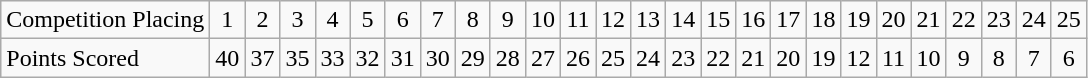<table class="wikitable">
<tr>
<td>Competition Placing</td>
<td align="center">1</td>
<td align="center">2</td>
<td align="center">3</td>
<td align="center">4</td>
<td align="center">5</td>
<td align="center">6</td>
<td align="center">7</td>
<td align="center">8</td>
<td align="center">9</td>
<td align="center">10</td>
<td align="center">11</td>
<td align="center">12</td>
<td align="center">13</td>
<td align="center">14</td>
<td align="center">15</td>
<td align="center">16</td>
<td align="center">17</td>
<td align="center">18</td>
<td align="center">19</td>
<td align="center">20</td>
<td align="center">21</td>
<td align="center">22</td>
<td align="center">23</td>
<td align="center">24</td>
<td align="center">25</td>
</tr>
<tr>
<td>Points Scored</td>
<td align="center">40</td>
<td align="center">37</td>
<td align="center">35</td>
<td align="center">33</td>
<td align="center">32</td>
<td align="center">31</td>
<td align="center">30</td>
<td align="center">29</td>
<td align="center">28</td>
<td align="center">27</td>
<td align="center">26</td>
<td align="center">25</td>
<td align="center">24</td>
<td align="center">23</td>
<td align="center">22</td>
<td align="center">21</td>
<td align="center">20</td>
<td align="center">19</td>
<td align="center">12</td>
<td align="center">11</td>
<td align="center">10</td>
<td align="center">9</td>
<td align="center">8</td>
<td align="center">7</td>
<td align="center">6</td>
</tr>
</table>
